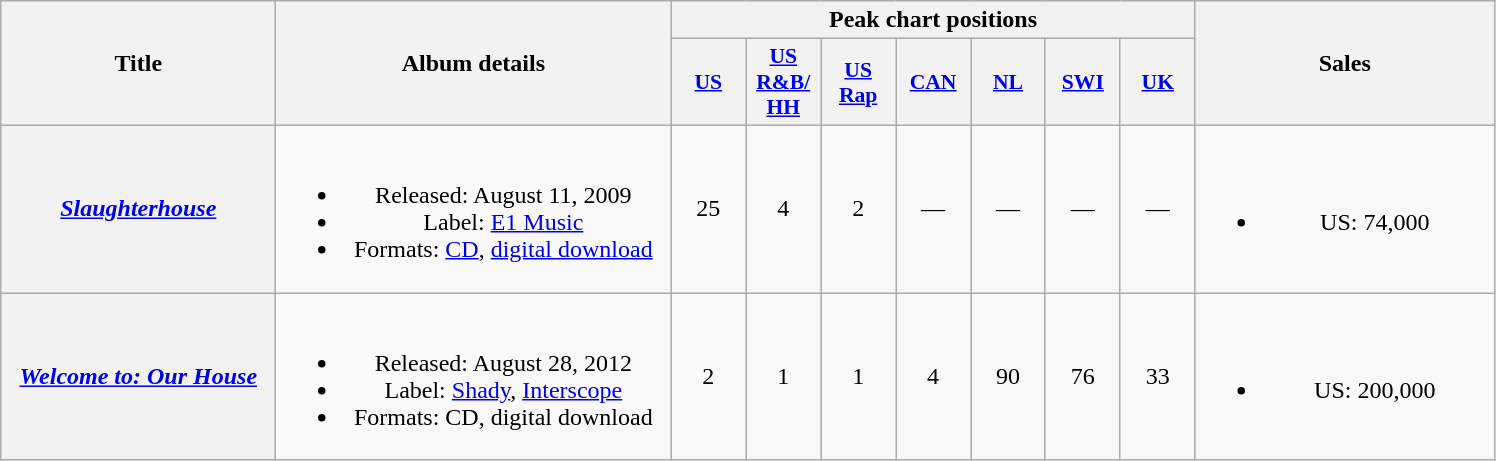<table class="wikitable plainrowheaders" style="text-align:center;">
<tr>
<th scope="col" rowspan="2" style="width:11em;">Title</th>
<th scope="col" rowspan="2" style="width:16em;">Album details</th>
<th scope="col" colspan="7">Peak chart positions</th>
<th scope="col" rowspan="2" style="width:12em;">Sales</th>
</tr>
<tr>
<th scope="col" style="width:3em;font-size:90%;"><a href='#'>US</a></th>
<th scope="col" style="width:3em;font-size:90%;"><a href='#'>US R&B/<br>HH</a></th>
<th scope="col" style="width:3em;font-size:90%;"><a href='#'>US <br>Rap</a></th>
<th scope="col" style="width:3em;font-size:90%;"><a href='#'>CAN</a></th>
<th scope="col" style="width:3em;font-size:90%;"><a href='#'>NL</a></th>
<th scope="col" style="width:3em;font-size:90%;"><a href='#'>SWI</a></th>
<th scope="col" style="width:3em;font-size:90%;"><a href='#'>UK</a></th>
</tr>
<tr>
<th scope="row"><em><a href='#'>Slaughterhouse</a></em></th>
<td><br><ul><li>Released: August 11, 2009</li><li>Label: <a href='#'>E1 Music</a></li><li>Formats: <a href='#'>CD</a>, <a href='#'>digital download</a></li></ul></td>
<td>25</td>
<td>4</td>
<td>2</td>
<td>—</td>
<td>—</td>
<td>—</td>
<td>—</td>
<td><br><ul><li>US: 74,000</li></ul></td>
</tr>
<tr>
<th scope="row"><em><a href='#'>Welcome to: Our House</a></em></th>
<td><br><ul><li>Released: August 28, 2012</li><li>Label: <a href='#'>Shady</a>, <a href='#'>Interscope</a></li><li>Formats: CD, digital download</li></ul></td>
<td>2</td>
<td>1</td>
<td>1</td>
<td>4</td>
<td>90</td>
<td>76</td>
<td>33</td>
<td><br><ul><li>US: 200,000</li></ul></td>
</tr>
</table>
